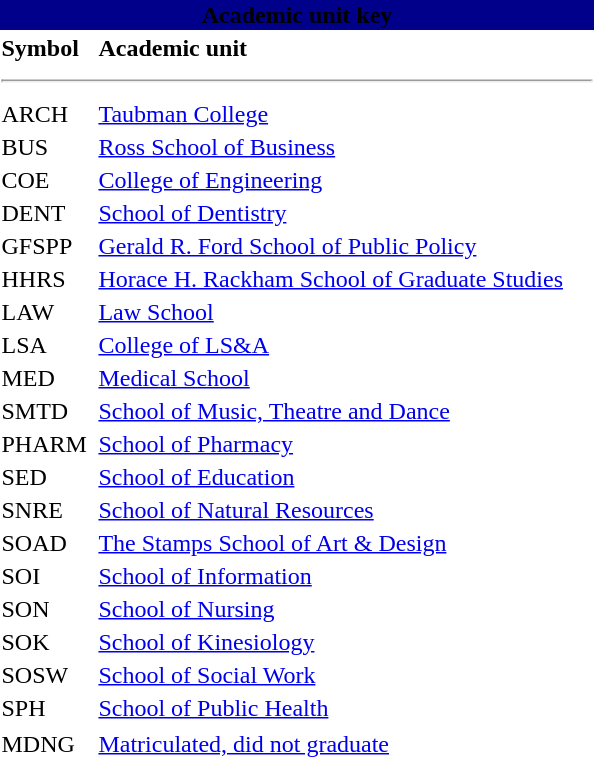<table class="toccolours" style="float: right; margin-left: 1em;" width="400px">
<tr>
<th colspan="2" style="text-align: center; background:darkblue"><span><strong>Academic unit key</strong></span></th>
</tr>
<tr>
<td><strong>Symbol</strong></td>
<td><strong>Academic unit</strong></td>
</tr>
<tr>
<td colspan="2"><hr></td>
</tr>
<tr>
<td>ARCH</td>
<td><a href='#'>Taubman College</a></td>
</tr>
<tr>
<td>BUS</td>
<td><a href='#'>Ross School of Business</a></td>
</tr>
<tr>
<td>COE</td>
<td><a href='#'>College of Engineering</a></td>
</tr>
<tr>
<td>DENT</td>
<td><a href='#'>School of Dentistry</a></td>
</tr>
<tr>
<td>GFSPP</td>
<td><a href='#'>Gerald R. Ford School of Public Policy</a></td>
</tr>
<tr>
<td>HHRS</td>
<td><a href='#'>Horace H. Rackham School of Graduate Studies</a></td>
</tr>
<tr>
<td>LAW</td>
<td><a href='#'>Law School</a></td>
</tr>
<tr>
<td>LSA</td>
<td><a href='#'>College of LS&A</a></td>
</tr>
<tr>
<td>MED</td>
<td><a href='#'>Medical School</a></td>
</tr>
<tr>
<td>SMTD</td>
<td><a href='#'>School of Music, Theatre and Dance</a></td>
</tr>
<tr>
<td>PHARM</td>
<td><a href='#'>School of Pharmacy</a></td>
</tr>
<tr>
<td>SED</td>
<td><a href='#'>School of Education</a></td>
</tr>
<tr>
<td>SNRE</td>
<td><a href='#'>School of Natural Resources</a></td>
</tr>
<tr>
<td>SOAD</td>
<td><a href='#'>The Stamps School of Art & Design</a></td>
</tr>
<tr>
<td>SOI</td>
<td><a href='#'>School of Information</a></td>
</tr>
<tr>
<td>SON</td>
<td><a href='#'>School of Nursing</a></td>
</tr>
<tr>
<td>SOK</td>
<td><a href='#'>School of Kinesiology</a></td>
</tr>
<tr>
<td>SOSW</td>
<td><a href='#'>School of Social Work</a></td>
</tr>
<tr>
<td>SPH</td>
<td><a href='#'>School of Public Health</a></td>
</tr>
<tr>
</tr>
<tr>
<td>MDNG</td>
<td><a href='#'>Matriculated, did not graduate</a></td>
</tr>
</table>
